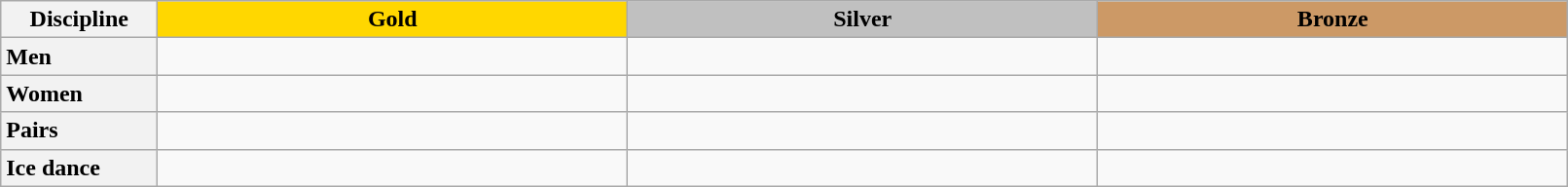<table class="wikitable unsortable" style="text-align:left; width:85%">
<tr>
<th scope="col" style="text-align:center; width:10%">Discipline</th>
<td scope="col" style="text-align:center; width:30%; background:gold"><strong>Gold</strong></td>
<td scope="col" style="text-align:center; width:30%; background:silver"><strong>Silver</strong></td>
<td scope="col" style="text-align:center; width:30%; background:#c96"><strong>Bronze</strong></td>
</tr>
<tr>
<th scope="row" style="text-align:left">Men</th>
<td></td>
<td></td>
<td></td>
</tr>
<tr>
<th scope="row" style="text-align:left">Women</th>
<td></td>
<td></td>
<td></td>
</tr>
<tr>
<th scope="row" style="text-align:left">Pairs</th>
<td></td>
<td></td>
<td></td>
</tr>
<tr>
<th scope="row" style="text-align:left">Ice dance</th>
<td></td>
<td></td>
<td></td>
</tr>
</table>
